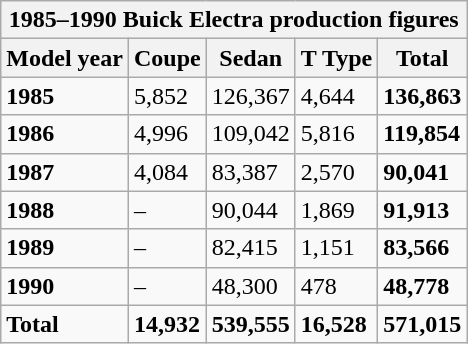<table class="wikitable">
<tr>
<th colspan="5">1985–1990 Buick Electra production figures</th>
</tr>
<tr>
<th>Model year</th>
<th>Coupe</th>
<th>Sedan</th>
<th>T Type</th>
<th>Total</th>
</tr>
<tr>
<td><strong>1985</strong></td>
<td>5,852</td>
<td>126,367</td>
<td>4,644</td>
<td><strong>136,863</strong></td>
</tr>
<tr>
<td><strong>1986</strong></td>
<td>4,996</td>
<td>109,042</td>
<td>5,816</td>
<td><strong>119,854</strong></td>
</tr>
<tr>
<td><strong>1987</strong></td>
<td>4,084</td>
<td>83,387</td>
<td>2,570</td>
<td><strong>90,041</strong></td>
</tr>
<tr>
<td><strong>1988</strong></td>
<td>–</td>
<td>90,044</td>
<td>1,869</td>
<td><strong>91,913</strong></td>
</tr>
<tr>
<td><strong>1989</strong></td>
<td>–</td>
<td>82,415</td>
<td>1,151</td>
<td><strong>83,566</strong></td>
</tr>
<tr>
<td><strong>1990</strong></td>
<td>–</td>
<td>48,300</td>
<td>478</td>
<td><strong>48,778</strong></td>
</tr>
<tr>
<td><strong>Total</strong></td>
<td><strong>14,932</strong></td>
<td><strong>539,555</strong></td>
<td><strong>16,528</strong></td>
<td><strong>571,015</strong></td>
</tr>
</table>
